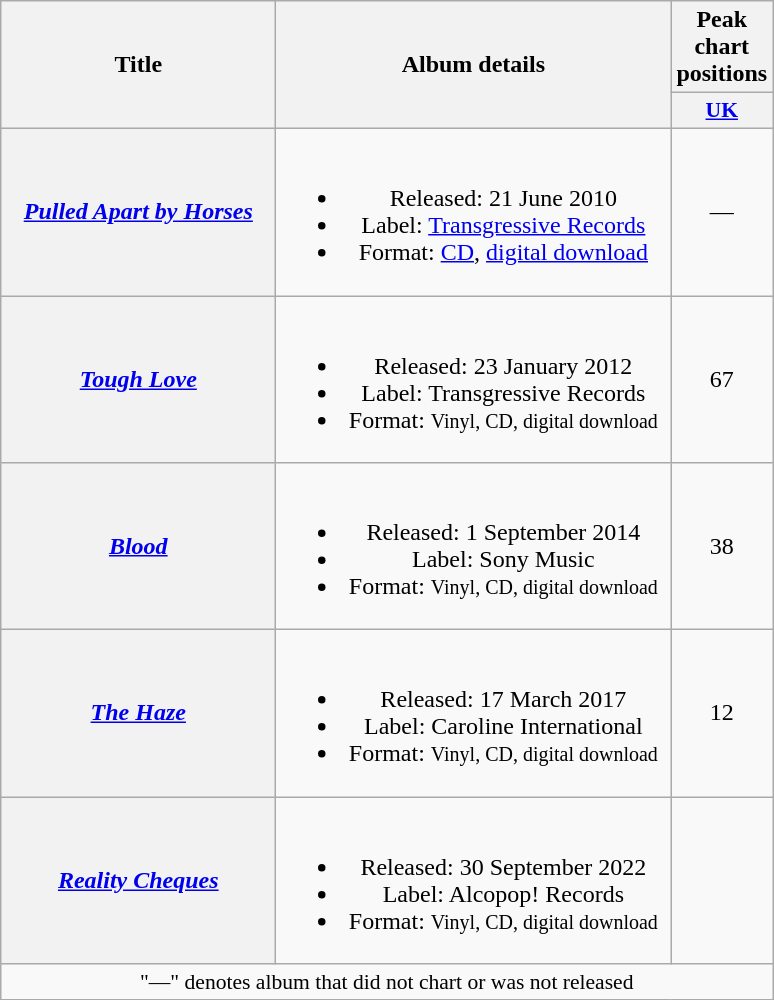<table class="wikitable plainrowheaders" style="text-align:center;">
<tr>
<th scope="col" rowspan="2" style="width:11em;">Title</th>
<th scope="col" rowspan="2" style="width:16em;">Album details</th>
<th scope="col">Peak chart positions</th>
</tr>
<tr>
<th scope="col" style="width:3em;font-size:90%;"><a href='#'>UK</a><br></th>
</tr>
<tr>
<th scope="row"><em><a href='#'>Pulled Apart by Horses</a></em></th>
<td><br><ul><li>Released: 21 June 2010</li><li>Label: <a href='#'>Transgressive Records</a></li><li>Format: <a href='#'>CD</a>, <a href='#'>digital download</a></li></ul></td>
<td>—</td>
</tr>
<tr>
<th scope="row"><em><a href='#'>Tough Love</a></em></th>
<td><br><ul><li>Released: 23 January 2012</li><li>Label: Transgressive Records</li><li>Format: <small>Vinyl, CD, digital download</small></li></ul></td>
<td>67</td>
</tr>
<tr>
<th scope="row"><em><a href='#'>Blood</a></em></th>
<td><br><ul><li>Released: 1 September 2014</li><li>Label: Sony Music</li><li>Format: <small>Vinyl, CD, digital download</small></li></ul></td>
<td>38</td>
</tr>
<tr>
<th scope="row"><em><a href='#'>The Haze</a></em></th>
<td><br><ul><li>Released: 17 March 2017</li><li>Label: Caroline International</li><li>Format: <small>Vinyl, CD, digital download</small></li></ul></td>
<td>12</td>
</tr>
<tr>
<th scope="row"><em><a href='#'>Reality Cheques</a></em></th>
<td><br><ul><li>Released: 30 September 2022</li><li>Label: Alcopop! Records</li><li>Format: <small>Vinyl, CD, digital download</small></li></ul></td>
<td></td>
</tr>
<tr>
<td colspan="14" style="font-size:90%">"—" denotes album that did not chart or was not released</td>
</tr>
</table>
